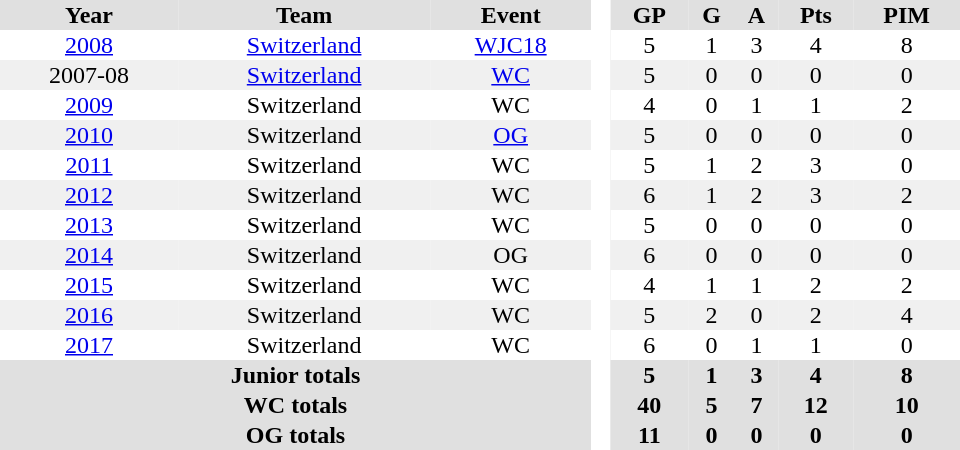<table border="0" cellpadding="1" cellspacing="0" style="text-align:center; width:40em">
<tr ALIGN="center" bgcolor="#e0e0e0">
<th>Year</th>
<th>Team</th>
<th>Event</th>
<th ALIGN="center" rowspan="99" bgcolor="#ffffff"> </th>
<th>GP</th>
<th>G</th>
<th>A</th>
<th>Pts</th>
<th>PIM</th>
</tr>
<tr>
<td><a href='#'>2008</a></td>
<td><a href='#'>Switzerland</a></td>
<td><a href='#'>WJC18</a></td>
<td>5</td>
<td>1</td>
<td>3</td>
<td>4</td>
<td>8</td>
</tr>
<tr bgcolor="#f0f0f0">
<td>2007-08</td>
<td><a href='#'>Switzerland</a></td>
<td><a href='#'>WC</a></td>
<td>5</td>
<td>0</td>
<td>0</td>
<td>0</td>
<td>0</td>
</tr>
<tr>
<td><a href='#'>2009</a></td>
<td>Switzerland</td>
<td>WC</td>
<td>4</td>
<td>0</td>
<td>1</td>
<td>1</td>
<td>2</td>
</tr>
<tr bgcolor="#f0f0f0">
<td><a href='#'>2010</a></td>
<td>Switzerland</td>
<td><a href='#'>OG</a></td>
<td>5</td>
<td>0</td>
<td>0</td>
<td>0</td>
<td>0</td>
</tr>
<tr>
<td><a href='#'>2011</a></td>
<td>Switzerland</td>
<td>WC</td>
<td>5</td>
<td>1</td>
<td>2</td>
<td>3</td>
<td>0</td>
</tr>
<tr bgcolor="#f0f0f0">
<td><a href='#'>2012</a></td>
<td>Switzerland</td>
<td>WC</td>
<td>6</td>
<td>1</td>
<td>2</td>
<td>3</td>
<td>2</td>
</tr>
<tr>
<td><a href='#'>2013</a></td>
<td>Switzerland</td>
<td>WC</td>
<td>5</td>
<td>0</td>
<td>0</td>
<td>0</td>
<td>0</td>
</tr>
<tr bgcolor="#f0f0f0">
<td><a href='#'>2014</a></td>
<td>Switzerland</td>
<td>OG</td>
<td>6</td>
<td>0</td>
<td>0</td>
<td>0</td>
<td>0</td>
</tr>
<tr>
<td><a href='#'>2015</a></td>
<td>Switzerland</td>
<td>WC</td>
<td>4</td>
<td>1</td>
<td>1</td>
<td>2</td>
<td>2</td>
</tr>
<tr bgcolor="#f0f0f0">
<td><a href='#'>2016</a></td>
<td>Switzerland</td>
<td>WC</td>
<td>5</td>
<td>2</td>
<td>0</td>
<td>2</td>
<td>4</td>
</tr>
<tr>
<td><a href='#'>2017</a></td>
<td>Switzerland</td>
<td>WC</td>
<td>6</td>
<td>0</td>
<td>1</td>
<td>1</td>
<td>0</td>
</tr>
<tr bgcolor="#e0e0e0">
<th colspan="3">Junior totals</th>
<th>5</th>
<th>1</th>
<th>3</th>
<th>4</th>
<th>8</th>
</tr>
<tr bgcolor="#e0e0e0">
<th colspan="3">WC totals</th>
<th>40</th>
<th>5</th>
<th>7</th>
<th>12</th>
<th>10</th>
</tr>
<tr bgcolor="#e0e0e0">
<th colspan="3">OG totals</th>
<th>11</th>
<th>0</th>
<th>0</th>
<th>0</th>
<th>0</th>
</tr>
</table>
